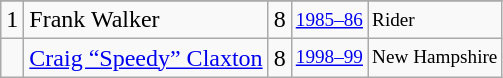<table class="wikitable">
<tr>
</tr>
<tr>
<td>1</td>
<td>Frank Walker</td>
<td>8</td>
<td style="font-size:80%;"><a href='#'>1985–86</a></td>
<td style="font-size:80%;">Rider</td>
</tr>
<tr>
<td></td>
<td><a href='#'>Craig “Speedy” Claxton</a></td>
<td>8</td>
<td style="font-size:80%;"><a href='#'>1998–99</a></td>
<td style="font-size:80%;">New Hampshire</td>
</tr>
</table>
